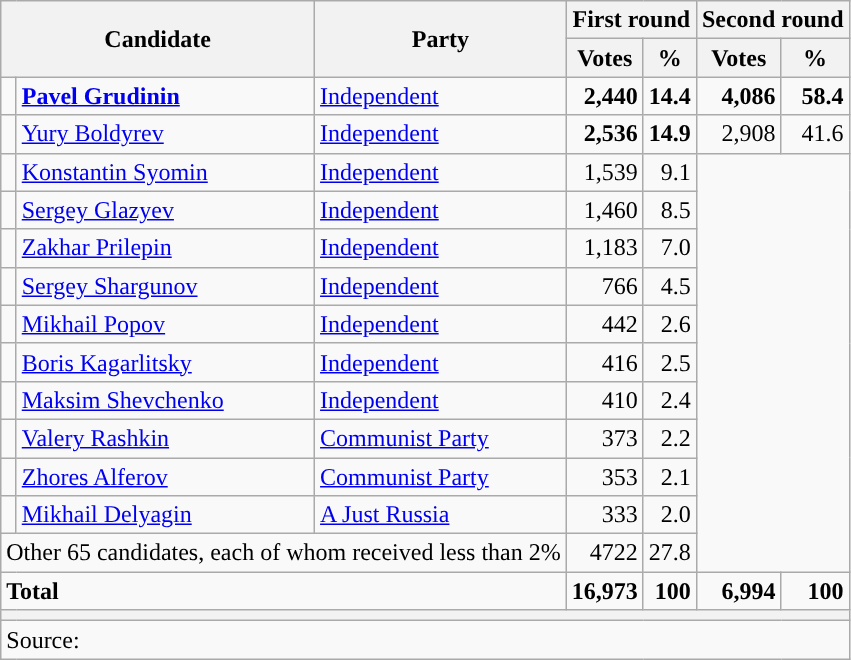<table class=wikitable style=text-align:right>
<tr>
<th colspan=2 rowspan=2>Candidate</th>
<th rowspan=2>Party</th>
<th colspan=2>First round</th>
<th colspan=2>Second round</th>
</tr>
<tr>
<th>Votes</th>
<th>%</th>
<th>Votes</th>
<th>%</th>
</tr>
<tr>
<td style="background-color:"></td>
<td align=left><strong><a href='#'>Pavel Grudinin</a></strong></td>
<td align=left><a href='#'>Independent</a></td>
<td><strong>2,440</strong></td>
<td><strong>14.4</strong></td>
<td><strong>4,086</strong></td>
<td><strong>58.4</strong></td>
</tr>
<tr>
<td style="background-color:"></td>
<td align=left><a href='#'>Yury Boldyrev</a></td>
<td align=left><a href='#'>Independent</a></td>
<td><strong>2,536</strong></td>
<td><strong>14.9</strong></td>
<td>2,908</td>
<td>41.6</td>
</tr>
<tr>
<td style="background-color:"></td>
<td align=left><a href='#'>Konstantin Syomin</a></td>
<td align=left><a href='#'>Independent</a></td>
<td>1,539</td>
<td>9.1</td>
<td colspan=2 rowspan=11></td>
</tr>
<tr>
<td style="background-color:"></td>
<td align=left><a href='#'>Sergey Glazyev</a></td>
<td align=left><a href='#'>Independent</a></td>
<td>1,460</td>
<td>8.5</td>
</tr>
<tr>
<td style="background-color:"></td>
<td align=left><a href='#'>Zakhar Prilepin</a></td>
<td align=left><a href='#'>Independent</a></td>
<td>1,183</td>
<td>7.0</td>
</tr>
<tr>
<td style="background-color:"></td>
<td align=left><a href='#'>Sergey Shargunov</a></td>
<td align=left><a href='#'>Independent</a></td>
<td>766</td>
<td>4.5</td>
</tr>
<tr>
<td style="background-color:"></td>
<td align=left><a href='#'>Mikhail Popov</a></td>
<td align=left><a href='#'>Independent</a></td>
<td>442</td>
<td>2.6</td>
</tr>
<tr>
<td style="background-color:"></td>
<td align=left><a href='#'>Boris Kagarlitsky</a></td>
<td align=left><a href='#'>Independent</a></td>
<td>416</td>
<td>2.5</td>
</tr>
<tr>
<td style="background-color:"></td>
<td align=left><a href='#'>Maksim Shevchenko</a></td>
<td align=left><a href='#'>Independent</a></td>
<td>410</td>
<td>2.4</td>
</tr>
<tr>
<td style="background-color:"></td>
<td align=left><a href='#'>Valery Rashkin</a></td>
<td align=left><a href='#'>Communist Party</a></td>
<td>373</td>
<td>2.2</td>
</tr>
<tr>
<td style="background-color:"></td>
<td align=left><a href='#'>Zhores Alferov</a></td>
<td align=left><a href='#'>Communist Party</a></td>
<td>353</td>
<td>2.1</td>
</tr>
<tr>
<td style="background-color:"></td>
<td align=left><a href='#'>Mikhail Delyagin</a></td>
<td align=left><a href='#'>A Just Russia</a></td>
<td>333</td>
<td>2.0</td>
</tr>
<tr>
<td align=left colspan=3>Other 65 candidates, each of whom received less than 2%</td>
<td>4722</td>
<td>27.8</td>
</tr>
<tr>
<td align=left colspan=3><strong>Total</strong></td>
<td><strong>16,973</strong></td>
<td><strong>100</strong></td>
<td><strong>6,994</strong></td>
<td><strong>100</strong></td>
</tr>
<tr>
<th colspan=7></th>
</tr>
<tr>
<td align=left colspan=7>Source:  </td>
</tr>
</table>
